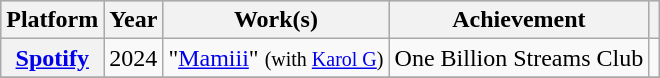<table class="wikitable sortable plainrowheaders">
<tr style="background:#ccc; text-align:center;">
<th scope="col">Platform</th>
<th scope="col">Year</th>
<th scope="col">Work(s)</th>
<th scope="col">Achievement</th>
<th scope="col" class="unsortable"></th>
</tr>
<tr>
<th scope="row" rowspan="1"><a href='#'>Spotify</a></th>
<td>2024</td>
<td>"<a href='#'>Mamiii</a>" <small>(with <a href='#'>Karol G</a>)</small></td>
<td rowspan="1">One Billion Streams Club</td>
<td style="text-align:center;" rowspan="1"></td>
</tr>
<tr>
</tr>
</table>
